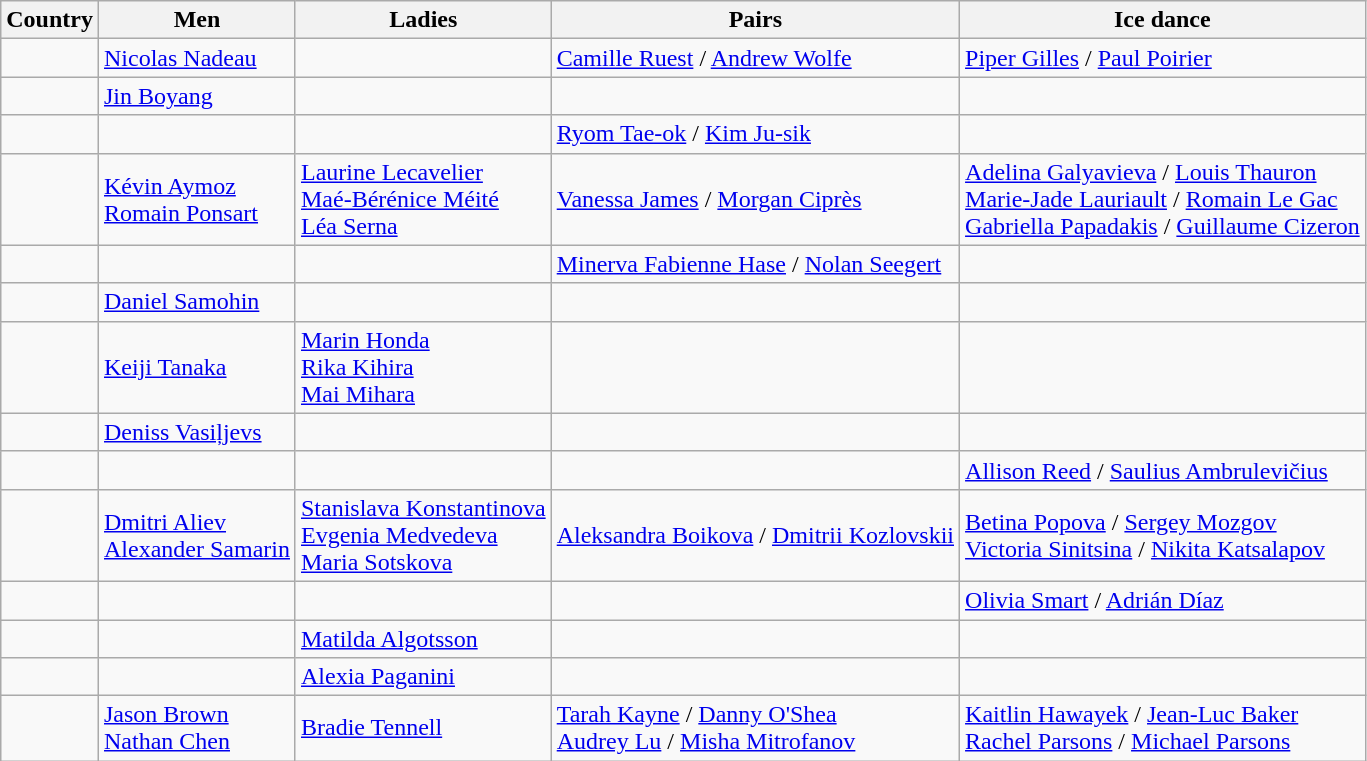<table class="wikitable">
<tr>
<th>Country</th>
<th>Men</th>
<th>Ladies</th>
<th>Pairs</th>
<th>Ice dance</th>
</tr>
<tr>
<td></td>
<td><a href='#'>Nicolas Nadeau</a></td>
<td></td>
<td><a href='#'>Camille Ruest</a> / <a href='#'>Andrew Wolfe</a></td>
<td><a href='#'>Piper Gilles</a> / <a href='#'>Paul Poirier</a></td>
</tr>
<tr>
<td></td>
<td><a href='#'>Jin Boyang</a></td>
<td></td>
<td></td>
<td></td>
</tr>
<tr>
<td></td>
<td></td>
<td></td>
<td><a href='#'>Ryom Tae-ok</a> / <a href='#'>Kim Ju-sik</a></td>
<td></td>
</tr>
<tr>
<td></td>
<td><a href='#'>Kévin Aymoz</a> <br><a href='#'>Romain Ponsart</a></td>
<td><a href='#'>Laurine Lecavelier</a> <br><a href='#'>Maé-Bérénice Méité</a> <br><a href='#'>Léa Serna</a></td>
<td><a href='#'>Vanessa James</a> / <a href='#'>Morgan Ciprès</a></td>
<td><a href='#'>Adelina Galyavieva</a> / <a href='#'>Louis Thauron</a> <br><a href='#'>Marie-Jade Lauriault</a> / <a href='#'>Romain Le Gac</a> <br><a href='#'>Gabriella Papadakis</a> / <a href='#'>Guillaume Cizeron</a></td>
</tr>
<tr>
<td></td>
<td></td>
<td></td>
<td><a href='#'>Minerva Fabienne Hase</a> / <a href='#'>Nolan Seegert</a></td>
<td></td>
</tr>
<tr>
<td></td>
<td><a href='#'>Daniel Samohin</a></td>
<td></td>
<td></td>
<td></td>
</tr>
<tr>
<td></td>
<td><a href='#'>Keiji Tanaka</a></td>
<td><a href='#'>Marin Honda</a> <br><a href='#'>Rika Kihira</a> <br><a href='#'>Mai Mihara</a></td>
<td></td>
<td></td>
</tr>
<tr>
<td></td>
<td><a href='#'>Deniss Vasiļjevs</a></td>
<td></td>
<td></td>
<td></td>
</tr>
<tr>
<td></td>
<td></td>
<td></td>
<td></td>
<td><a href='#'>Allison Reed</a> / <a href='#'>Saulius Ambrulevičius</a></td>
</tr>
<tr>
<td></td>
<td><a href='#'>Dmitri Aliev</a> <br><a href='#'>Alexander Samarin</a></td>
<td><a href='#'>Stanislava Konstantinova</a> <br><a href='#'>Evgenia Medvedeva</a> <br><a href='#'>Maria Sotskova</a></td>
<td><a href='#'>Aleksandra Boikova</a> / <a href='#'>Dmitrii Kozlovskii</a></td>
<td><a href='#'>Betina Popova</a> / <a href='#'>Sergey Mozgov</a> <br><a href='#'>Victoria Sinitsina</a> / <a href='#'>Nikita Katsalapov</a></td>
</tr>
<tr>
<td></td>
<td></td>
<td></td>
<td></td>
<td><a href='#'>Olivia Smart</a> / <a href='#'>Adrián Díaz</a></td>
</tr>
<tr>
<td></td>
<td></td>
<td><a href='#'>Matilda Algotsson</a></td>
<td></td>
<td></td>
</tr>
<tr>
<td></td>
<td></td>
<td><a href='#'>Alexia Paganini</a></td>
<td></td>
<td></td>
</tr>
<tr>
<td></td>
<td><a href='#'>Jason Brown</a> <br><a href='#'>Nathan Chen</a></td>
<td><a href='#'>Bradie Tennell</a></td>
<td><a href='#'>Tarah Kayne</a> / <a href='#'>Danny O'Shea</a> <br><a href='#'>Audrey Lu</a> / <a href='#'>Misha Mitrofanov</a></td>
<td><a href='#'>Kaitlin Hawayek</a> / <a href='#'>Jean-Luc Baker</a> <br><a href='#'>Rachel Parsons</a> / <a href='#'>Michael Parsons</a></td>
</tr>
</table>
